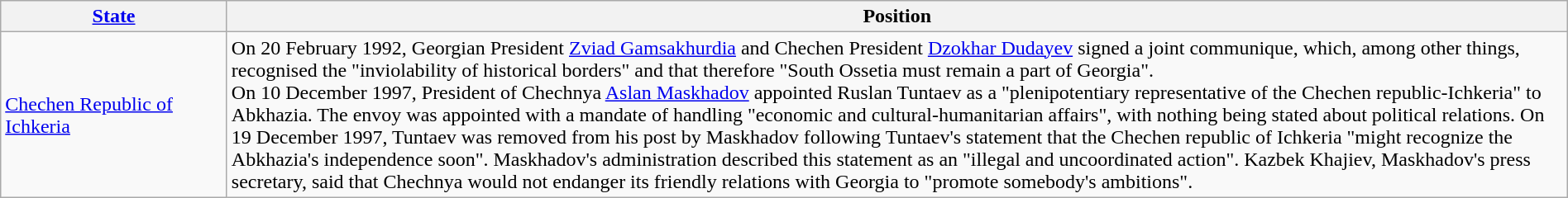<table class="wikitable" style="margin:auto; width:100%;">
<tr>
<th style="width:175px;"><a href='#'>State</a></th>
<th>Position</th>
</tr>
<tr>
<td> <a href='#'>Chechen Republic of Ichkeria</a></td>
<td>On 20 February 1992, Georgian President <a href='#'>Zviad Gamsakhurdia</a> and Chechen President <a href='#'>Dzokhar Dudayev</a> signed a joint communique, which, among other things, recognised the "inviolability of historical borders" and that therefore "South Ossetia must remain a part of Georgia".<br>On 10 December 1997, President of Chechnya <a href='#'>Aslan Maskhadov</a> appointed Ruslan Tuntaev as a "plenipotentiary representative of the Chechen republic-Ichkeria" to Abkhazia. The envoy was appointed with a mandate of handling "economic and cultural-humanitarian affairs", with nothing being stated about political relations. On 19 December 1997, Tuntaev was removed from his post by Maskhadov following Tuntaev's statement that the Chechen republic of Ichkeria "might recognize the Abkhazia's independence soon". Maskhadov's administration described this statement as an "illegal and uncoordinated action". Kazbek Khajiev, Maskhadov's press secretary, said that Chechnya would not endanger its friendly relations with Georgia to "promote somebody's ambitions".</td>
</tr>
</table>
